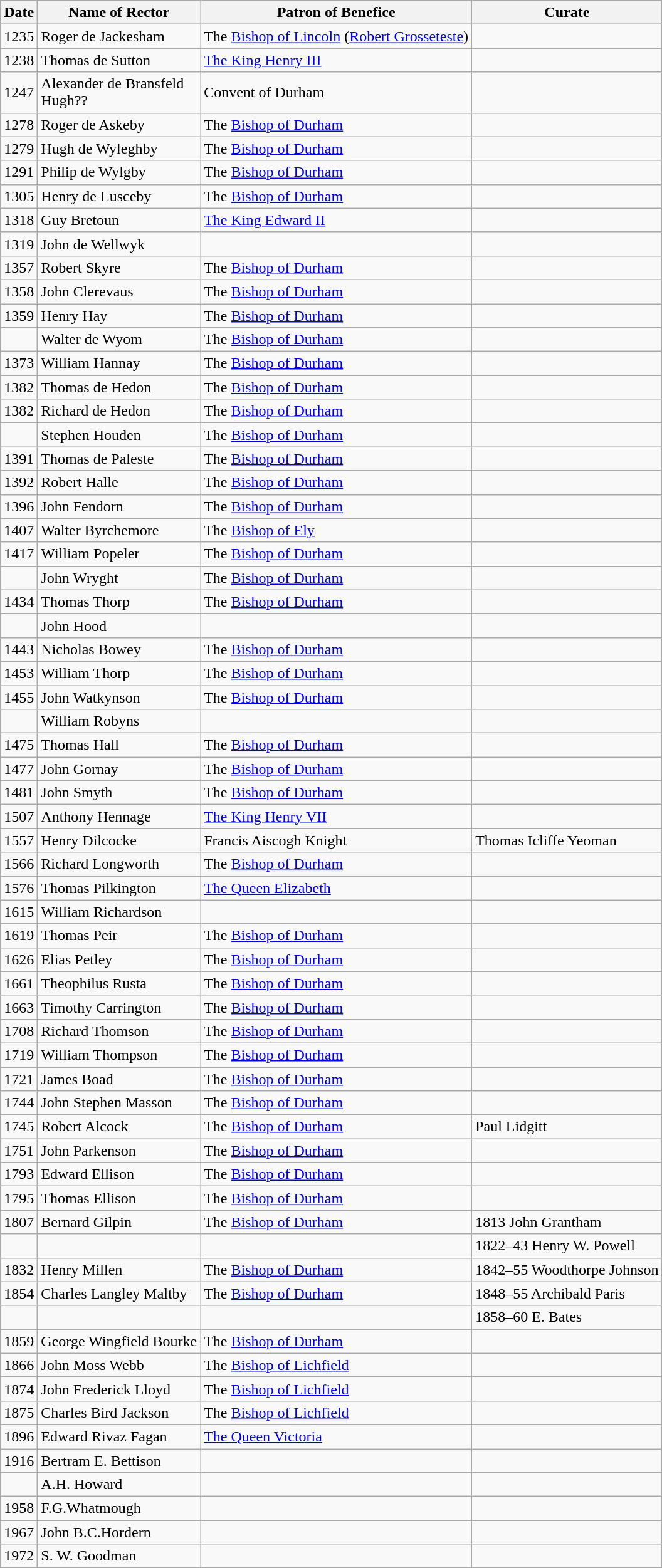<table class="wikitable" border="1">
<tr>
<th>Date</th>
<th>Name of Rector</th>
<th>Patron of Benefice</th>
<th>Curate</th>
</tr>
<tr>
<td>1235</td>
<td>Roger de Jackesham</td>
<td>The <a href='#'>Bishop of Lincoln</a> (<a href='#'>Robert Grosseteste</a>)</td>
<td></td>
</tr>
<tr>
<td>1238</td>
<td>Thomas de Sutton</td>
<td><a href='#'>The King Henry III</a></td>
<td></td>
</tr>
<tr>
<td>1247</td>
<td>Alexander de Bransfeld<br>Hugh??</td>
<td>Convent of Durham</td>
<td></td>
</tr>
<tr>
<td>1278</td>
<td>Roger de Askeby</td>
<td>The <a href='#'>Bishop of Durham</a></td>
<td></td>
</tr>
<tr>
<td>1279</td>
<td>Hugh de Wyleghby</td>
<td>The <a href='#'>Bishop of Durham</a></td>
<td></td>
</tr>
<tr>
<td>1291</td>
<td>Philip de Wylgby</td>
<td>The <a href='#'>Bishop of Durham</a></td>
<td></td>
</tr>
<tr>
<td>1305</td>
<td>Henry de Lusceby</td>
<td>The <a href='#'>Bishop of Durham</a></td>
<td></td>
</tr>
<tr>
<td>1318</td>
<td>Guy Bretoun</td>
<td><a href='#'>The King Edward II</a></td>
<td></td>
</tr>
<tr>
<td>1319</td>
<td>John de Wellwyk</td>
<td></td>
<td></td>
</tr>
<tr>
<td>1357</td>
<td>Robert Skyre</td>
<td>The <a href='#'>Bishop of Durham</a></td>
<td></td>
</tr>
<tr>
<td>1358</td>
<td>John Clerevaus</td>
<td>The <a href='#'>Bishop of Durham</a></td>
<td></td>
</tr>
<tr>
<td>1359</td>
<td>Henry Hay</td>
<td>The <a href='#'>Bishop of Durham</a></td>
<td></td>
</tr>
<tr>
<td></td>
<td>Walter de Wyom</td>
<td>The <a href='#'>Bishop of Durham</a></td>
<td></td>
</tr>
<tr>
<td>1373</td>
<td>William Hannay</td>
<td>The <a href='#'>Bishop of Durham</a></td>
<td></td>
</tr>
<tr>
<td>1382</td>
<td>Thomas de Hedon</td>
<td>The <a href='#'>Bishop of Durham</a></td>
<td></td>
</tr>
<tr>
<td>1382</td>
<td>Richard de Hedon</td>
<td>The <a href='#'>Bishop of Durham</a></td>
<td></td>
</tr>
<tr>
<td></td>
<td>Stephen Houden</td>
<td>The <a href='#'>Bishop of Durham</a></td>
<td></td>
</tr>
<tr>
<td>1391</td>
<td>Thomas de Paleste</td>
<td>The <a href='#'>Bishop of Durham</a></td>
<td></td>
</tr>
<tr>
<td>1392</td>
<td>Robert Halle</td>
<td>The <a href='#'>Bishop of Durham</a></td>
<td></td>
</tr>
<tr>
<td>1396</td>
<td>John Fendorn</td>
<td>The <a href='#'>Bishop of Durham</a></td>
<td></td>
</tr>
<tr>
<td>1407</td>
<td>Walter Byrchemore</td>
<td>The <a href='#'>Bishop of Ely</a></td>
<td></td>
</tr>
<tr>
<td>1417</td>
<td>William Popeler</td>
<td>The <a href='#'>Bishop of Durham</a></td>
<td></td>
</tr>
<tr>
<td></td>
<td>John Wryght</td>
<td>The <a href='#'>Bishop of Durham</a></td>
<td></td>
</tr>
<tr>
<td>1434</td>
<td>Thomas Thorp</td>
<td>The <a href='#'>Bishop of Durham</a></td>
<td></td>
</tr>
<tr>
<td></td>
<td>John Hood</td>
<td></td>
<td></td>
</tr>
<tr>
<td>1443</td>
<td>Nicholas Bowey</td>
<td>The <a href='#'>Bishop of Durham</a></td>
<td></td>
</tr>
<tr>
<td>1453</td>
<td>William Thorp</td>
<td>The <a href='#'>Bishop of Durham</a></td>
<td></td>
</tr>
<tr>
<td>1455</td>
<td>John Watkynson</td>
<td>The <a href='#'>Bishop of Durham</a></td>
<td></td>
</tr>
<tr>
<td></td>
<td>William Robyns</td>
<td></td>
<td></td>
</tr>
<tr>
<td>1475</td>
<td>Thomas Hall</td>
<td>The <a href='#'>Bishop of Durham</a></td>
<td></td>
</tr>
<tr>
<td>1477</td>
<td>John Gornay</td>
<td>The <a href='#'>Bishop of Durham</a></td>
<td></td>
</tr>
<tr>
<td>1481</td>
<td>John Smyth</td>
<td>The <a href='#'>Bishop of Durham</a></td>
<td></td>
</tr>
<tr>
<td>1507</td>
<td>Anthony Hennage</td>
<td><a href='#'>The King Henry VII</a></td>
<td></td>
</tr>
<tr>
<td>1557</td>
<td>Henry Dilcocke</td>
<td>Francis Aiscogh Knight</td>
<td>Thomas Icliffe Yeoman</td>
</tr>
<tr>
<td>1566</td>
<td>Richard Longworth</td>
<td>The <a href='#'>Bishop of Durham</a></td>
<td></td>
</tr>
<tr>
<td>1576</td>
<td>Thomas Pilkington</td>
<td><a href='#'>The Queen Elizabeth</a></td>
<td></td>
</tr>
<tr>
<td>1615</td>
<td>William Richardson</td>
<td></td>
<td></td>
</tr>
<tr>
<td>1619</td>
<td>Thomas Peir</td>
<td>The <a href='#'>Bishop of Durham</a></td>
<td></td>
</tr>
<tr>
<td>1626</td>
<td>Elias Petley</td>
<td>The <a href='#'>Bishop of Durham</a></td>
<td></td>
</tr>
<tr>
<td>1661</td>
<td>Theophilus Rusta</td>
<td>The <a href='#'>Bishop of Durham</a></td>
<td></td>
</tr>
<tr>
<td>1663</td>
<td>Timothy Carrington</td>
<td>The <a href='#'>Bishop of Durham</a></td>
<td></td>
</tr>
<tr>
<td>1708</td>
<td>Richard Thomson</td>
<td>The <a href='#'>Bishop of Durham</a></td>
<td></td>
</tr>
<tr>
<td>1719</td>
<td>William Thompson</td>
<td>The <a href='#'>Bishop of Durham</a></td>
<td></td>
</tr>
<tr>
<td>1721</td>
<td>James Boad</td>
<td>The <a href='#'>Bishop of Durham</a></td>
<td></td>
</tr>
<tr>
<td>1744</td>
<td>John Stephen Masson</td>
<td>The <a href='#'>Bishop of Durham</a></td>
<td></td>
</tr>
<tr>
<td>1745</td>
<td>Robert Alcock</td>
<td>The <a href='#'>Bishop of Durham</a></td>
<td>Paul Lidgitt</td>
</tr>
<tr>
<td>1751</td>
<td>John Parkenson</td>
<td>The <a href='#'>Bishop of Durham</a></td>
<td></td>
</tr>
<tr>
<td>1793</td>
<td>Edward Ellison</td>
<td>The <a href='#'>Bishop of Durham</a></td>
<td></td>
</tr>
<tr>
<td>1795</td>
<td>Thomas Ellison</td>
<td>The <a href='#'>Bishop of Durham</a></td>
<td></td>
</tr>
<tr>
<td>1807</td>
<td>Bernard Gilpin</td>
<td>The <a href='#'>Bishop of Durham</a></td>
<td>1813 John Grantham</td>
</tr>
<tr>
<td></td>
<td></td>
<td></td>
<td>1822–43 Henry W. Powell</td>
</tr>
<tr>
<td>1832</td>
<td>Henry Millen</td>
<td>The <a href='#'>Bishop of Durham</a></td>
<td>1842–55 Woodthorpe Johnson</td>
</tr>
<tr>
<td>1854</td>
<td>Charles Langley Maltby</td>
<td>The <a href='#'>Bishop of Durham</a></td>
<td>1848–55 Archibald Paris</td>
</tr>
<tr>
<td></td>
<td></td>
<td></td>
<td>1858–60 E. Bates</td>
</tr>
<tr>
<td>1859</td>
<td>George Wingfield Bourke</td>
<td>The <a href='#'>Bishop of Durham</a></td>
<td></td>
</tr>
<tr>
<td>1866</td>
<td>John Moss Webb</td>
<td>The <a href='#'>Bishop of Lichfield</a></td>
<td></td>
</tr>
<tr>
<td>1874</td>
<td>John Frederick Lloyd</td>
<td>The <a href='#'>Bishop of Lichfield</a></td>
<td></td>
</tr>
<tr>
<td>1875</td>
<td>Charles Bird Jackson</td>
<td>The <a href='#'>Bishop of Lichfield</a></td>
<td></td>
</tr>
<tr>
<td>1896</td>
<td>Edward Rivaz Fagan</td>
<td><a href='#'>The Queen Victoria</a></td>
<td></td>
</tr>
<tr>
<td>1916</td>
<td>Bertram E. Bettison</td>
<td></td>
<td></td>
</tr>
<tr>
<td></td>
<td>A.H. Howard</td>
<td></td>
<td></td>
</tr>
<tr>
<td>1958</td>
<td>F.G.Whatmough</td>
<td></td>
<td></td>
</tr>
<tr>
<td>1967</td>
<td>John B.C.Hordern</td>
<td></td>
<td></td>
</tr>
<tr>
<td>1972</td>
<td>S. W. Goodman</td>
<td></td>
<td></td>
</tr>
</table>
